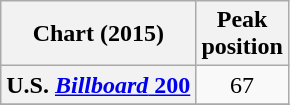<table class="wikitable sortable plainrowheaders">
<tr>
<th scope="col">Chart (2015)</th>
<th scope="col">Peak<br>position</th>
</tr>
<tr>
<th scope="row">U.S. <a href='#'><em>Billboard</em> 200</a></th>
<td style="text-align:center;">67</td>
</tr>
<tr>
</tr>
</table>
